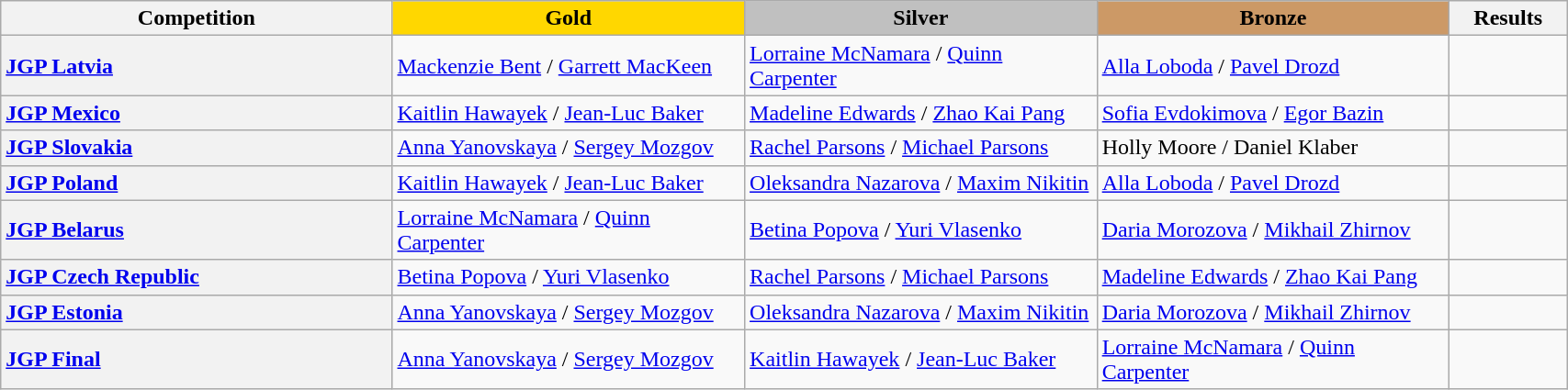<table class="wikitable unsortable" style="text-align:left; width:90%">
<tr>
<th scope="col" style="text-align:center; width:25%">Competition</th>
<td scope="col" style="text-align:center; width:22.5%; background:gold"><strong>Gold</strong></td>
<td scope="col" style="text-align:center; width:22.5%; background:silver"><strong>Silver</strong></td>
<td scope="col" style="text-align:center; width:22.5%; background:#c96"><strong>Bronze</strong></td>
<th scope="col" style="text-align:center; width:7.5%">Results</th>
</tr>
<tr>
<th scope="row" style="text-align:left"> <a href='#'>JGP Latvia</a></th>
<td> <a href='#'>Mackenzie Bent</a> / <a href='#'>Garrett MacKeen</a></td>
<td> <a href='#'>Lorraine McNamara</a> / <a href='#'>Quinn Carpenter</a></td>
<td> <a href='#'>Alla Loboda</a> / <a href='#'>Pavel Drozd</a></td>
<td></td>
</tr>
<tr>
<th scope="row" style="text-align:left"> <a href='#'>JGP Mexico</a></th>
<td> <a href='#'>Kaitlin Hawayek</a> / <a href='#'>Jean-Luc Baker</a></td>
<td> <a href='#'>Madeline Edwards</a> / <a href='#'>Zhao Kai Pang</a></td>
<td> <a href='#'>Sofia Evdokimova</a> / <a href='#'>Egor Bazin</a></td>
<td></td>
</tr>
<tr>
<th scope="row" style="text-align:left"> <a href='#'>JGP Slovakia</a></th>
<td> <a href='#'>Anna Yanovskaya</a> / <a href='#'>Sergey Mozgov</a></td>
<td> <a href='#'>Rachel Parsons</a> / <a href='#'>Michael Parsons</a></td>
<td> Holly Moore / Daniel Klaber</td>
<td></td>
</tr>
<tr>
<th scope="row" style="text-align:left"> <a href='#'>JGP Poland</a></th>
<td> <a href='#'>Kaitlin Hawayek</a> / <a href='#'>Jean-Luc Baker</a></td>
<td> <a href='#'>Oleksandra Nazarova</a> / <a href='#'>Maxim Nikitin</a></td>
<td> <a href='#'>Alla Loboda</a> / <a href='#'>Pavel Drozd</a></td>
<td></td>
</tr>
<tr>
<th scope="row" style="text-align:left"> <a href='#'>JGP Belarus</a></th>
<td> <a href='#'>Lorraine McNamara</a> / <a href='#'>Quinn Carpenter</a></td>
<td> <a href='#'>Betina Popova</a> / <a href='#'>Yuri Vlasenko</a></td>
<td> <a href='#'>Daria Morozova</a> / <a href='#'>Mikhail Zhirnov</a></td>
<td></td>
</tr>
<tr>
<th scope="row" style="text-align:left"> <a href='#'>JGP Czech Republic</a></th>
<td> <a href='#'>Betina Popova</a> / <a href='#'>Yuri Vlasenko</a></td>
<td> <a href='#'>Rachel Parsons</a> / <a href='#'>Michael Parsons</a></td>
<td> <a href='#'>Madeline Edwards</a> / <a href='#'>Zhao Kai Pang</a></td>
<td></td>
</tr>
<tr>
<th scope="row" style="text-align:left"> <a href='#'>JGP Estonia</a></th>
<td> <a href='#'>Anna Yanovskaya</a> / <a href='#'>Sergey Mozgov</a></td>
<td> <a href='#'>Oleksandra Nazarova</a> / <a href='#'>Maxim Nikitin</a></td>
<td> <a href='#'>Daria Morozova</a> / <a href='#'>Mikhail Zhirnov</a></td>
<td></td>
</tr>
<tr>
<th scope="row" style="text-align:left"> <a href='#'>JGP Final</a></th>
<td> <a href='#'>Anna Yanovskaya</a> / <a href='#'>Sergey Mozgov</a></td>
<td> <a href='#'>Kaitlin Hawayek</a> / <a href='#'>Jean-Luc Baker</a></td>
<td> <a href='#'>Lorraine McNamara</a> / <a href='#'>Quinn Carpenter</a></td>
<td></td>
</tr>
</table>
